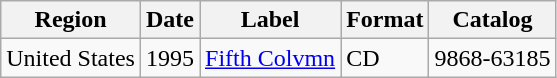<table class="wikitable">
<tr>
<th>Region</th>
<th>Date</th>
<th>Label</th>
<th>Format</th>
<th>Catalog</th>
</tr>
<tr>
<td>United States</td>
<td>1995</td>
<td><a href='#'>Fifth Colvmn</a></td>
<td>CD</td>
<td>9868-63185</td>
</tr>
</table>
